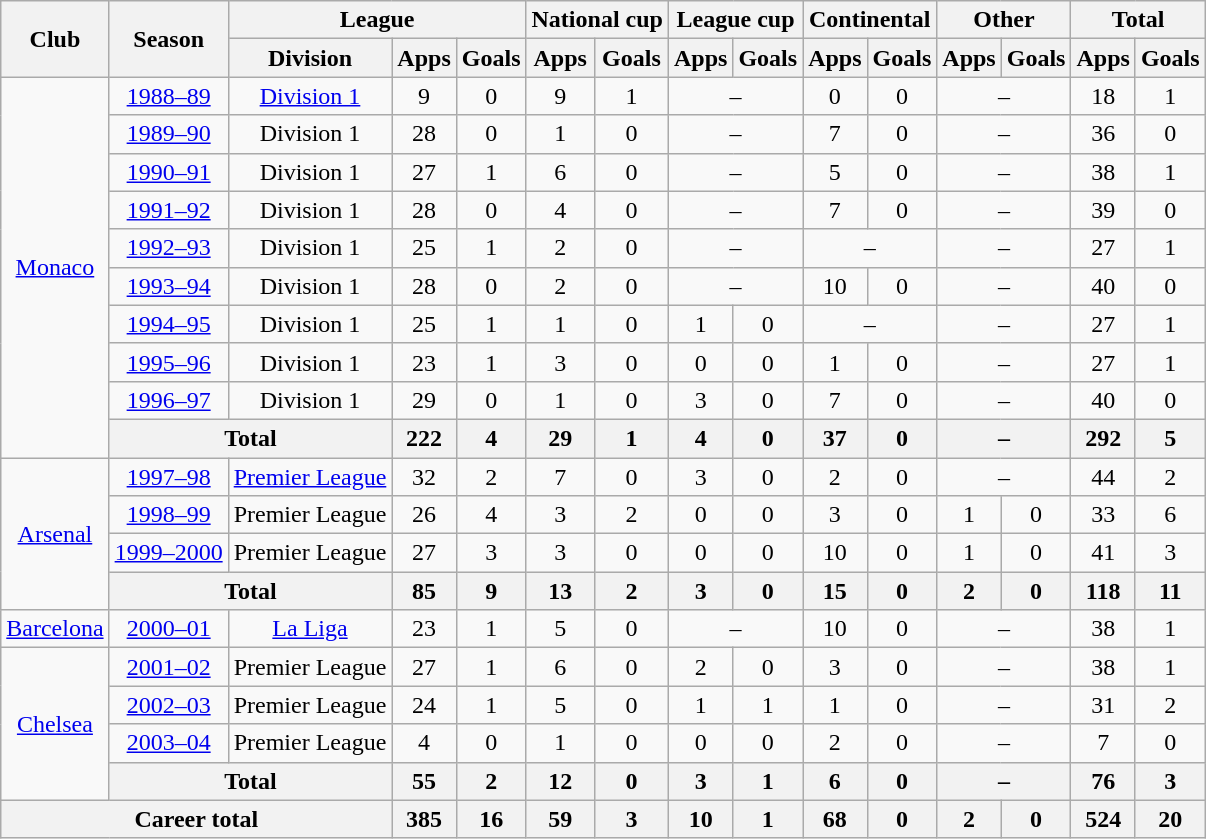<table class="wikitable" style="text-align: center;">
<tr>
<th rowspan="2">Club</th>
<th rowspan="2">Season</th>
<th colspan="3">League</th>
<th colspan="2">National cup</th>
<th colspan="2">League cup</th>
<th colspan="2">Continental</th>
<th colspan="2">Other</th>
<th colspan="2">Total</th>
</tr>
<tr>
<th>Division</th>
<th>Apps</th>
<th>Goals</th>
<th>Apps</th>
<th>Goals</th>
<th>Apps</th>
<th>Goals</th>
<th>Apps</th>
<th>Goals</th>
<th>Apps</th>
<th>Goals</th>
<th>Apps</th>
<th>Goals</th>
</tr>
<tr>
<td rowspan="10"><a href='#'>Monaco</a></td>
<td><a href='#'>1988–89</a></td>
<td><a href='#'>Division 1</a></td>
<td>9</td>
<td>0</td>
<td>9</td>
<td>1</td>
<td colspan="2">–</td>
<td>0</td>
<td>0</td>
<td colspan="2">–</td>
<td>18</td>
<td>1</td>
</tr>
<tr>
<td><a href='#'>1989–90</a></td>
<td>Division 1</td>
<td>28</td>
<td>0</td>
<td>1</td>
<td>0</td>
<td colspan="2">–</td>
<td>7</td>
<td>0</td>
<td colspan="2">–</td>
<td>36</td>
<td>0</td>
</tr>
<tr>
<td><a href='#'>1990–91</a></td>
<td>Division 1</td>
<td>27</td>
<td>1</td>
<td>6</td>
<td>0</td>
<td colspan="2">–</td>
<td>5</td>
<td>0</td>
<td colspan="2">–</td>
<td>38</td>
<td>1</td>
</tr>
<tr>
<td><a href='#'>1991–92</a></td>
<td>Division 1</td>
<td>28</td>
<td>0</td>
<td>4</td>
<td>0</td>
<td colspan="2">–</td>
<td>7</td>
<td>0</td>
<td colspan="2">–</td>
<td>39</td>
<td>0</td>
</tr>
<tr>
<td><a href='#'>1992–93</a></td>
<td>Division 1</td>
<td>25</td>
<td>1</td>
<td>2</td>
<td>0</td>
<td colspan="2">–</td>
<td colspan="2">–</td>
<td colspan="2">–</td>
<td>27</td>
<td>1</td>
</tr>
<tr>
<td><a href='#'>1993–94</a></td>
<td>Division 1</td>
<td>28</td>
<td>0</td>
<td>2</td>
<td>0</td>
<td colspan="2">–</td>
<td>10</td>
<td>0</td>
<td colspan="2">–</td>
<td>40</td>
<td>0</td>
</tr>
<tr>
<td><a href='#'>1994–95</a></td>
<td>Division 1</td>
<td>25</td>
<td>1</td>
<td>1</td>
<td>0</td>
<td>1</td>
<td>0</td>
<td colspan="2">–</td>
<td colspan="2">–</td>
<td>27</td>
<td>1</td>
</tr>
<tr>
<td><a href='#'>1995–96</a></td>
<td>Division 1</td>
<td>23</td>
<td>1</td>
<td>3</td>
<td>0</td>
<td>0</td>
<td>0</td>
<td>1</td>
<td>0</td>
<td colspan="2">–</td>
<td>27</td>
<td>1</td>
</tr>
<tr>
<td><a href='#'>1996–97</a></td>
<td>Division 1</td>
<td>29</td>
<td>0</td>
<td>1</td>
<td>0</td>
<td>3</td>
<td>0</td>
<td>7</td>
<td>0</td>
<td colspan="2">–</td>
<td>40</td>
<td>0</td>
</tr>
<tr>
<th colspan="2">Total</th>
<th>222</th>
<th>4</th>
<th>29</th>
<th>1</th>
<th>4</th>
<th>0</th>
<th>37</th>
<th>0</th>
<th colspan="2">–</th>
<th>292</th>
<th>5</th>
</tr>
<tr>
<td rowspan="4"><a href='#'>Arsenal</a></td>
<td><a href='#'>1997–98</a></td>
<td><a href='#'>Premier League</a></td>
<td>32</td>
<td>2</td>
<td>7</td>
<td>0</td>
<td>3</td>
<td>0</td>
<td>2</td>
<td>0</td>
<td colspan="2">–</td>
<td>44</td>
<td>2</td>
</tr>
<tr>
<td><a href='#'>1998–99</a></td>
<td>Premier League</td>
<td>26</td>
<td>4</td>
<td>3</td>
<td>2</td>
<td>0</td>
<td>0</td>
<td>3</td>
<td>0</td>
<td>1</td>
<td>0</td>
<td>33</td>
<td>6</td>
</tr>
<tr>
<td><a href='#'>1999–2000</a></td>
<td>Premier League</td>
<td>27</td>
<td>3</td>
<td>3</td>
<td>0</td>
<td>0</td>
<td>0</td>
<td>10</td>
<td>0</td>
<td>1</td>
<td>0</td>
<td>41</td>
<td>3</td>
</tr>
<tr>
<th colspan="2">Total</th>
<th>85</th>
<th>9</th>
<th>13</th>
<th>2</th>
<th>3</th>
<th>0</th>
<th>15</th>
<th>0</th>
<th>2</th>
<th>0</th>
<th>118</th>
<th>11</th>
</tr>
<tr>
<td><a href='#'>Barcelona</a></td>
<td><a href='#'>2000–01</a></td>
<td><a href='#'>La Liga</a></td>
<td>23</td>
<td>1</td>
<td>5</td>
<td>0</td>
<td colspan="2">–</td>
<td>10</td>
<td>0</td>
<td colspan="2">–</td>
<td>38</td>
<td>1</td>
</tr>
<tr>
<td rowspan="4"><a href='#'>Chelsea</a></td>
<td><a href='#'>2001–02</a></td>
<td>Premier League</td>
<td>27</td>
<td>1</td>
<td>6</td>
<td>0</td>
<td>2</td>
<td>0</td>
<td>3</td>
<td>0</td>
<td colspan="2">–</td>
<td>38</td>
<td>1</td>
</tr>
<tr>
<td><a href='#'>2002–03</a></td>
<td>Premier League</td>
<td>24</td>
<td>1</td>
<td>5</td>
<td>0</td>
<td>1</td>
<td>1</td>
<td>1</td>
<td>0</td>
<td colspan="2">–</td>
<td>31</td>
<td>2</td>
</tr>
<tr>
<td><a href='#'>2003–04</a></td>
<td>Premier League</td>
<td>4</td>
<td>0</td>
<td>1</td>
<td>0</td>
<td>0</td>
<td>0</td>
<td>2</td>
<td>0</td>
<td colspan="2">–</td>
<td>7</td>
<td>0</td>
</tr>
<tr>
<th colspan="2">Total</th>
<th>55</th>
<th>2</th>
<th>12</th>
<th>0</th>
<th>3</th>
<th>1</th>
<th>6</th>
<th>0</th>
<th colspan="2">–</th>
<th>76</th>
<th>3</th>
</tr>
<tr>
<th colspan="3">Career total</th>
<th>385</th>
<th>16</th>
<th>59</th>
<th>3</th>
<th>10</th>
<th>1</th>
<th>68</th>
<th>0</th>
<th>2</th>
<th>0</th>
<th>524</th>
<th>20</th>
</tr>
</table>
